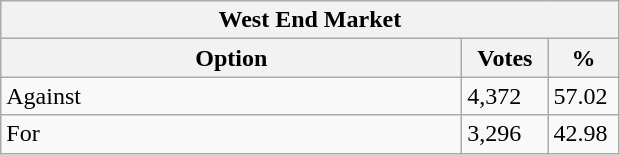<table class="wikitable">
<tr>
<th colspan="3">West End Market</th>
</tr>
<tr>
<th style="width: 300px">Option</th>
<th style="width: 50px">Votes</th>
<th style="width: 40px">%</th>
</tr>
<tr>
<td>Against</td>
<td>4,372</td>
<td>57.02</td>
</tr>
<tr>
<td>For</td>
<td>3,296</td>
<td>42.98</td>
</tr>
</table>
